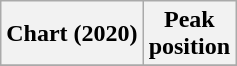<table class="wikitable plainrowheaders" style="text-align:center">
<tr>
<th scope="col">Chart (2020)</th>
<th scope="col">Peak<br>position</th>
</tr>
<tr>
</tr>
</table>
